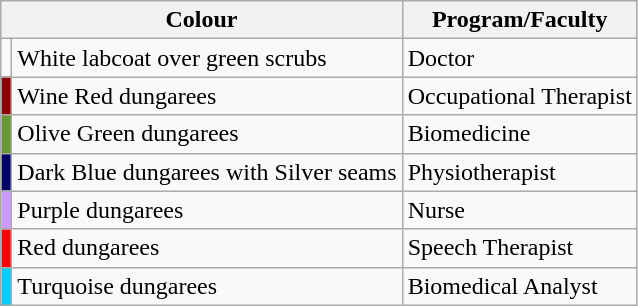<table class=wikitable>
<tr>
<th colspan=2>Colour</th>
<th>Program/Faculty</th>
</tr>
<tr>
<td></td>
<td>White labcoat over green scrubs</td>
<td>Doctor</td>
</tr>
<tr>
<td style="background:#8C0000"></td>
<td>Wine Red dungarees</td>
<td>Occupational Therapist</td>
</tr>
<tr>
<td style="background:#669933"></td>
<td>Olive Green dungarees</td>
<td>Biomedicine</td>
</tr>
<tr>
<td style="background:#000066"></td>
<td>Dark Blue dungarees with Silver seams</td>
<td>Physiotherapist</td>
</tr>
<tr>
<td style="background:#CC99FF"></td>
<td>Purple dungarees</td>
<td>Nurse</td>
</tr>
<tr>
<td style="background:#FF0000"></td>
<td>Red dungarees</td>
<td>Speech Therapist</td>
</tr>
<tr>
<td style="background:#00CCFF"></td>
<td>Turquoise dungarees</td>
<td>Biomedical Analyst</td>
</tr>
</table>
